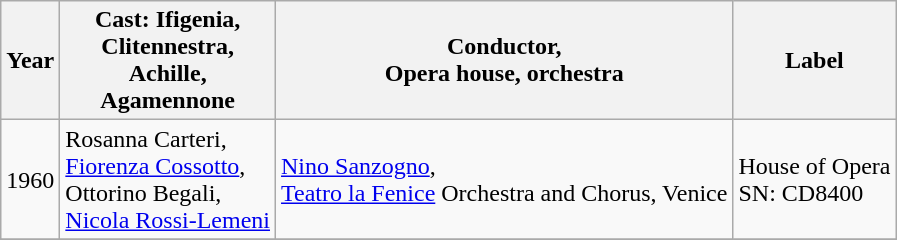<table class="wikitable">
<tr>
<th>Year</th>
<th>Cast: Ifigenia,<br> Clitennestra,<br> Achille,<br> Agamennone</th>
<th>Conductor,<br>Opera house, orchestra</th>
<th>Label</th>
</tr>
<tr>
<td>1960</td>
<td>Rosanna Carteri,<br><a href='#'>Fiorenza Cossotto</a>,<br>Ottorino Begali,<br><a href='#'>Nicola Rossi-Lemeni</a></td>
<td><a href='#'>Nino Sanzogno</a>,<br> <a href='#'>Teatro la Fenice</a> Orchestra and Chorus, Venice</td>
<td>House of Opera<br>SN: CD8400</td>
</tr>
<tr>
</tr>
</table>
